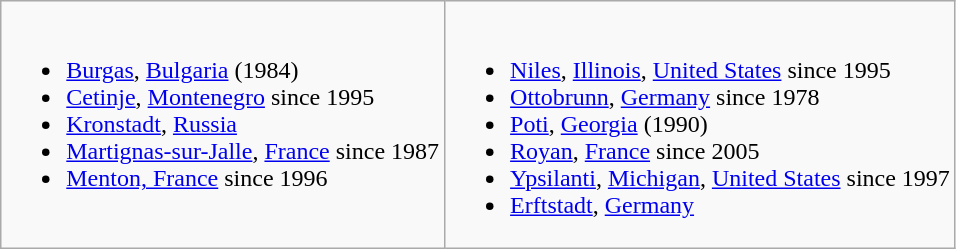<table class="wikitable">
<tr valign="top">
<td><br><ul><li> <a href='#'>Burgas</a>, <a href='#'>Bulgaria</a> (1984)</li><li> <a href='#'>Cetinje</a>, <a href='#'>Montenegro</a> since 1995</li><li> <a href='#'>Kronstadt</a>, <a href='#'>Russia</a></li><li> <a href='#'>Martignas-sur-Jalle</a>, <a href='#'>France</a> since 1987</li><li> <a href='#'>Menton, France</a> since 1996</li></ul></td>
<td><br><ul><li> <a href='#'>Niles</a>, <a href='#'>Illinois</a>, <a href='#'>United States</a> since 1995</li><li> <a href='#'>Ottobrunn</a>, <a href='#'>Germany</a> since 1978</li><li> <a href='#'>Poti</a>, <a href='#'>Georgia</a> (1990)</li><li> <a href='#'>Royan</a>, <a href='#'>France</a> since 2005</li><li> <a href='#'>Ypsilanti</a>, <a href='#'>Michigan</a>, <a href='#'>United States</a> since 1997</li><li> <a href='#'>Erftstadt</a>, <a href='#'>Germany</a></li></ul></td>
</tr>
</table>
